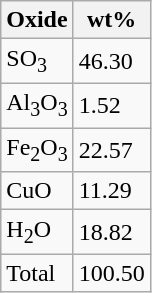<table class="wikitable">
<tr>
<th>Oxide</th>
<th>wt%</th>
</tr>
<tr>
<td>SO<sub>3</sub></td>
<td>46.30</td>
</tr>
<tr>
<td>Al<sub>3</sub>O<sub>3</sub></td>
<td>1.52</td>
</tr>
<tr>
<td>Fe<sub>2</sub>O<sub>3</sub></td>
<td>22.57</td>
</tr>
<tr>
<td>CuO</td>
<td>11.29</td>
</tr>
<tr>
<td>H<sub>2</sub>O</td>
<td>18.82</td>
</tr>
<tr>
<td>Total</td>
<td>100.50</td>
</tr>
</table>
